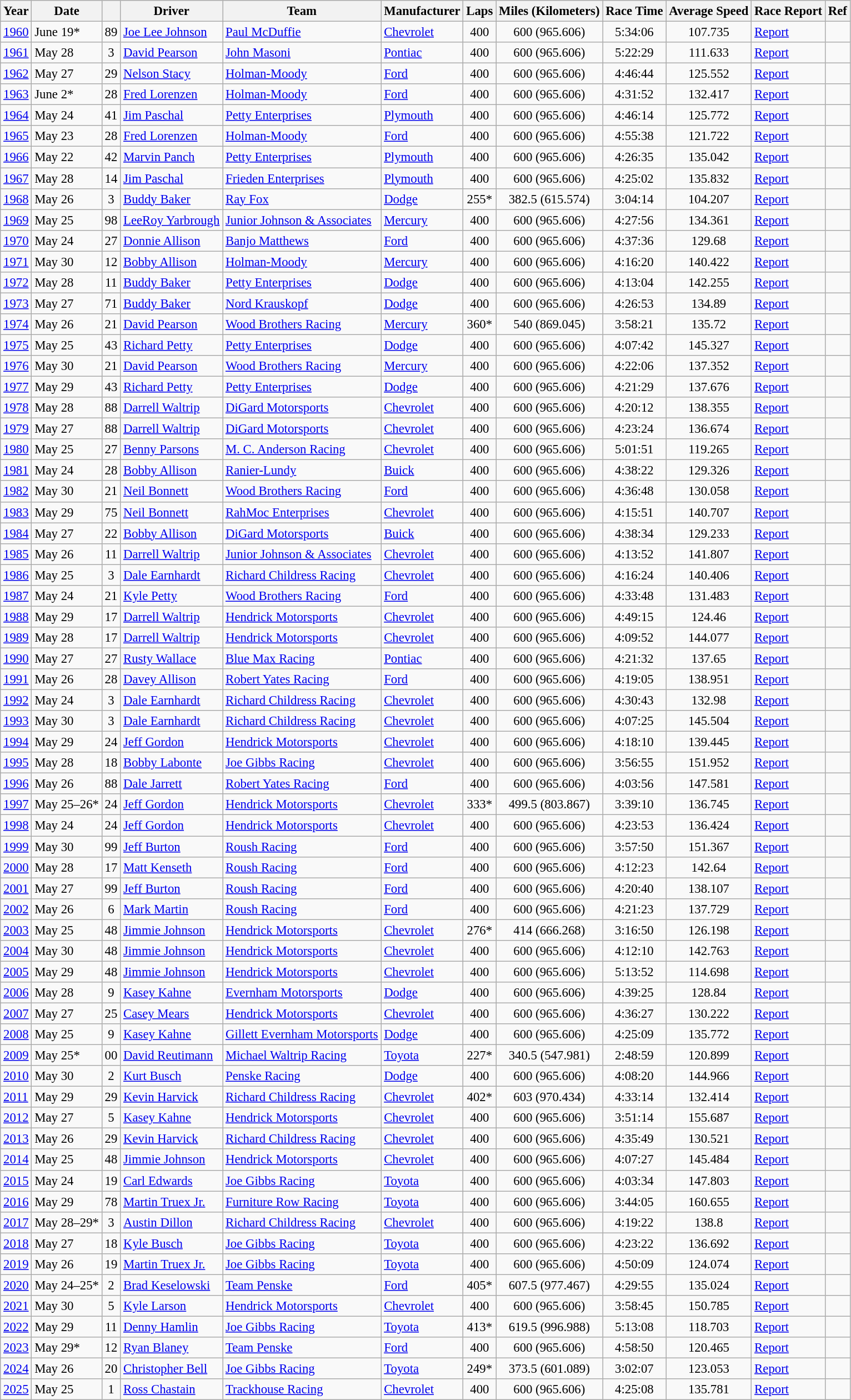<table class="wikitable sortable" style="font-size: 95%;">
<tr>
<th rowspan="2">Year</th>
<th rowspan="2">Date</th>
<th rowspan="2"></th>
<th rowspan="2">Driver</th>
<th rowspan="2">Team</th>
<th rowspan="2">Manufacturer</th>
<th rowspan="2">Laps</th>
<th rowspan="2">Miles (Kilometers)</th>
<th rowspan="2">Race Time</th>
<th rowspan="2">Average Speed</th>
<th rowspan="2">Race Report</th>
<th rowspan="2">Ref</th>
</tr>
<tr>
</tr>
<tr>
<td><a href='#'>1960</a></td>
<td>June 19*</td>
<td align="center">89</td>
<td><a href='#'>Joe Lee Johnson</a></td>
<td><a href='#'>Paul McDuffie</a></td>
<td><a href='#'>Chevrolet</a></td>
<td style="text-align:center;">400</td>
<td style="text-align:center;">600 (965.606)</td>
<td style="text-align:center;">5:34:06</td>
<td style="text-align:center;">107.735</td>
<td><a href='#'>Report</a></td>
<td style="text-align:center;"></td>
</tr>
<tr>
<td><a href='#'>1961</a></td>
<td>May 28</td>
<td align="center">3</td>
<td><a href='#'>David Pearson</a></td>
<td><a href='#'>John Masoni</a></td>
<td><a href='#'>Pontiac</a></td>
<td style="text-align:center;">400</td>
<td style="text-align:center;">600 (965.606)</td>
<td style="text-align:center;">5:22:29</td>
<td style="text-align:center;">111.633</td>
<td><a href='#'>Report</a></td>
<td style="text-align:center;"></td>
</tr>
<tr>
<td><a href='#'>1962</a></td>
<td>May 27</td>
<td align="center">29</td>
<td><a href='#'>Nelson Stacy</a></td>
<td><a href='#'>Holman-Moody</a></td>
<td><a href='#'>Ford</a></td>
<td style="text-align:center;">400</td>
<td style="text-align:center;">600 (965.606)</td>
<td style="text-align:center;">4:46:44</td>
<td style="text-align:center;">125.552</td>
<td><a href='#'>Report</a></td>
<td style="text-align:center;"></td>
</tr>
<tr>
<td><a href='#'>1963</a></td>
<td>June 2*</td>
<td align="center">28</td>
<td><a href='#'>Fred Lorenzen</a></td>
<td><a href='#'>Holman-Moody</a></td>
<td><a href='#'>Ford</a></td>
<td style="text-align:center;">400</td>
<td style="text-align:center;">600 (965.606)</td>
<td style="text-align:center;">4:31:52</td>
<td style="text-align:center;">132.417</td>
<td><a href='#'>Report</a></td>
<td style="text-align:center;"></td>
</tr>
<tr>
<td><a href='#'>1964</a></td>
<td>May 24</td>
<td align="center">41</td>
<td><a href='#'>Jim Paschal</a></td>
<td><a href='#'>Petty Enterprises</a></td>
<td><a href='#'>Plymouth</a></td>
<td style="text-align:center;">400</td>
<td style="text-align:center;">600 (965.606)</td>
<td style="text-align:center;">4:46:14</td>
<td style="text-align:center;">125.772</td>
<td><a href='#'>Report</a></td>
<td style="text-align:center;"></td>
</tr>
<tr>
<td><a href='#'>1965</a></td>
<td>May 23</td>
<td align="center">28</td>
<td><a href='#'>Fred Lorenzen</a></td>
<td><a href='#'>Holman-Moody</a></td>
<td><a href='#'>Ford</a></td>
<td style="text-align:center;">400</td>
<td style="text-align:center;">600 (965.606)</td>
<td style="text-align:center;">4:55:38</td>
<td style="text-align:center;">121.722</td>
<td><a href='#'>Report</a></td>
<td style="text-align:center;"></td>
</tr>
<tr>
<td><a href='#'>1966</a></td>
<td>May 22</td>
<td align="center">42</td>
<td><a href='#'>Marvin Panch</a></td>
<td><a href='#'>Petty Enterprises</a></td>
<td><a href='#'>Plymouth</a></td>
<td style="text-align:center;">400</td>
<td style="text-align:center;">600 (965.606)</td>
<td style="text-align:center;">4:26:35</td>
<td style="text-align:center;">135.042</td>
<td><a href='#'>Report</a></td>
<td style="text-align:center;"></td>
</tr>
<tr>
<td><a href='#'>1967</a></td>
<td>May 28</td>
<td align="center">14</td>
<td><a href='#'>Jim Paschal</a></td>
<td><a href='#'>Frieden Enterprises</a></td>
<td><a href='#'>Plymouth</a></td>
<td style="text-align:center;">400</td>
<td style="text-align:center;">600 (965.606)</td>
<td style="text-align:center;">4:25:02</td>
<td style="text-align:center;">135.832</td>
<td><a href='#'>Report</a></td>
<td style="text-align:center;"></td>
</tr>
<tr>
<td><a href='#'>1968</a></td>
<td>May 26</td>
<td align="center">3</td>
<td><a href='#'>Buddy Baker</a></td>
<td><a href='#'>Ray Fox</a></td>
<td><a href='#'>Dodge</a></td>
<td style="text-align:center;">255*</td>
<td style="text-align:center;">382.5 (615.574)</td>
<td style="text-align:center;">3:04:14</td>
<td style="text-align:center;">104.207</td>
<td><a href='#'>Report</a></td>
<td style="text-align:center;"></td>
</tr>
<tr>
<td><a href='#'>1969</a></td>
<td>May 25</td>
<td align="center">98</td>
<td><a href='#'>LeeRoy Yarbrough</a></td>
<td><a href='#'>Junior Johnson & Associates</a></td>
<td><a href='#'>Mercury</a></td>
<td style="text-align:center;">400</td>
<td style="text-align:center;">600 (965.606)</td>
<td style="text-align:center;">4:27:56</td>
<td style="text-align:center;">134.361</td>
<td><a href='#'>Report</a></td>
<td style="text-align:center;"></td>
</tr>
<tr>
<td><a href='#'>1970</a></td>
<td>May 24</td>
<td align="center">27</td>
<td><a href='#'>Donnie Allison</a></td>
<td><a href='#'>Banjo Matthews</a></td>
<td><a href='#'>Ford</a></td>
<td style="text-align:center;">400</td>
<td style="text-align:center;">600 (965.606)</td>
<td style="text-align:center;">4:37:36</td>
<td style="text-align:center;">129.68</td>
<td><a href='#'>Report</a></td>
<td style="text-align:center;"></td>
</tr>
<tr>
<td><a href='#'>1971</a></td>
<td>May 30</td>
<td align="center">12</td>
<td><a href='#'>Bobby Allison</a></td>
<td><a href='#'>Holman-Moody</a></td>
<td><a href='#'>Mercury</a></td>
<td style="text-align:center;">400</td>
<td style="text-align:center;">600 (965.606)</td>
<td style="text-align:center;">4:16:20</td>
<td style="text-align:center;">140.422</td>
<td><a href='#'>Report</a></td>
<td style="text-align:center;"></td>
</tr>
<tr>
<td><a href='#'>1972</a></td>
<td>May 28</td>
<td align="center">11</td>
<td><a href='#'>Buddy Baker</a></td>
<td><a href='#'>Petty Enterprises</a></td>
<td><a href='#'>Dodge</a></td>
<td style="text-align:center;">400</td>
<td style="text-align:center;">600 (965.606)</td>
<td style="text-align:center;">4:13:04</td>
<td style="text-align:center;">142.255</td>
<td><a href='#'>Report</a></td>
<td style="text-align:center;"></td>
</tr>
<tr>
<td><a href='#'>1973</a></td>
<td>May 27</td>
<td align="center">71</td>
<td><a href='#'>Buddy Baker</a></td>
<td><a href='#'>Nord Krauskopf</a></td>
<td><a href='#'>Dodge</a></td>
<td style="text-align:center;">400</td>
<td style="text-align:center;">600 (965.606)</td>
<td style="text-align:center;">4:26:53</td>
<td style="text-align:center;">134.89</td>
<td><a href='#'>Report</a></td>
<td style="text-align:center;"></td>
</tr>
<tr>
<td><a href='#'>1974</a></td>
<td>May 26</td>
<td align="center">21</td>
<td><a href='#'>David Pearson</a></td>
<td><a href='#'>Wood Brothers Racing</a></td>
<td><a href='#'>Mercury</a></td>
<td style="text-align:center;">360*</td>
<td style="text-align:center;">540 (869.045)</td>
<td style="text-align:center;">3:58:21</td>
<td style="text-align:center;">135.72</td>
<td><a href='#'>Report</a></td>
<td style="text-align:center;"></td>
</tr>
<tr>
<td><a href='#'>1975</a></td>
<td>May 25</td>
<td align="center">43</td>
<td><a href='#'>Richard Petty</a></td>
<td><a href='#'>Petty Enterprises</a></td>
<td><a href='#'>Dodge</a></td>
<td style="text-align:center;">400</td>
<td style="text-align:center;">600 (965.606)</td>
<td style="text-align:center;">4:07:42</td>
<td style="text-align:center;">145.327</td>
<td><a href='#'>Report</a></td>
<td style="text-align:center;"></td>
</tr>
<tr>
<td><a href='#'>1976</a></td>
<td>May 30</td>
<td align="center">21</td>
<td><a href='#'>David Pearson</a></td>
<td><a href='#'>Wood Brothers Racing</a></td>
<td><a href='#'>Mercury</a></td>
<td style="text-align:center;">400</td>
<td style="text-align:center;">600 (965.606)</td>
<td style="text-align:center;">4:22:06</td>
<td style="text-align:center;">137.352</td>
<td><a href='#'>Report</a></td>
<td style="text-align:center;"></td>
</tr>
<tr>
<td><a href='#'>1977</a></td>
<td>May 29</td>
<td align="center">43</td>
<td><a href='#'>Richard Petty</a></td>
<td><a href='#'>Petty Enterprises</a></td>
<td><a href='#'>Dodge</a></td>
<td style="text-align:center;">400</td>
<td style="text-align:center;">600 (965.606)</td>
<td style="text-align:center;">4:21:29</td>
<td style="text-align:center;">137.676</td>
<td><a href='#'>Report</a></td>
<td style="text-align:center;"></td>
</tr>
<tr>
<td><a href='#'>1978</a></td>
<td>May 28</td>
<td align="center">88</td>
<td><a href='#'>Darrell Waltrip</a></td>
<td><a href='#'>DiGard Motorsports</a></td>
<td><a href='#'>Chevrolet</a></td>
<td style="text-align:center;">400</td>
<td style="text-align:center;">600 (965.606)</td>
<td style="text-align:center;">4:20:12</td>
<td style="text-align:center;">138.355</td>
<td><a href='#'>Report</a></td>
<td style="text-align:center;"></td>
</tr>
<tr>
<td><a href='#'>1979</a></td>
<td>May 27</td>
<td align="center">88</td>
<td><a href='#'>Darrell Waltrip</a></td>
<td><a href='#'>DiGard Motorsports</a></td>
<td><a href='#'>Chevrolet</a></td>
<td style="text-align:center;">400</td>
<td style="text-align:center;">600 (965.606)</td>
<td style="text-align:center;">4:23:24</td>
<td style="text-align:center;">136.674</td>
<td><a href='#'>Report</a></td>
<td style="text-align:center;"></td>
</tr>
<tr>
<td><a href='#'>1980</a></td>
<td>May 25</td>
<td align="center">27</td>
<td><a href='#'>Benny Parsons</a></td>
<td><a href='#'>M. C. Anderson Racing</a></td>
<td><a href='#'>Chevrolet</a></td>
<td style="text-align:center;">400</td>
<td style="text-align:center;">600 (965.606)</td>
<td style="text-align:center;">5:01:51</td>
<td style="text-align:center;">119.265</td>
<td><a href='#'>Report</a></td>
<td style="text-align:center;"></td>
</tr>
<tr>
<td><a href='#'>1981</a></td>
<td>May 24</td>
<td align="center">28</td>
<td><a href='#'>Bobby Allison</a></td>
<td><a href='#'>Ranier-Lundy</a></td>
<td><a href='#'>Buick</a></td>
<td style="text-align:center;">400</td>
<td style="text-align:center;">600 (965.606)</td>
<td style="text-align:center;">4:38:22</td>
<td style="text-align:center;">129.326</td>
<td><a href='#'>Report</a></td>
<td style="text-align:center;"></td>
</tr>
<tr>
<td><a href='#'>1982</a></td>
<td>May 30</td>
<td align="center">21</td>
<td><a href='#'>Neil Bonnett</a></td>
<td><a href='#'>Wood Brothers Racing</a></td>
<td><a href='#'>Ford</a></td>
<td style="text-align:center;">400</td>
<td style="text-align:center;">600 (965.606)</td>
<td style="text-align:center;">4:36:48</td>
<td style="text-align:center;">130.058</td>
<td><a href='#'>Report</a></td>
<td style="text-align:center;"></td>
</tr>
<tr>
<td><a href='#'>1983</a></td>
<td>May 29</td>
<td align="center">75</td>
<td><a href='#'>Neil Bonnett</a></td>
<td><a href='#'>RahMoc Enterprises</a></td>
<td><a href='#'>Chevrolet</a></td>
<td style="text-align:center;">400</td>
<td style="text-align:center;">600 (965.606)</td>
<td style="text-align:center;">4:15:51</td>
<td style="text-align:center;">140.707</td>
<td><a href='#'>Report</a></td>
<td style="text-align:center;"></td>
</tr>
<tr>
<td><a href='#'>1984</a></td>
<td>May 27</td>
<td align="center">22</td>
<td><a href='#'>Bobby Allison</a></td>
<td><a href='#'>DiGard Motorsports</a></td>
<td><a href='#'>Buick</a></td>
<td style="text-align:center;">400</td>
<td style="text-align:center;">600 (965.606)</td>
<td style="text-align:center;">4:38:34</td>
<td style="text-align:center;">129.233</td>
<td><a href='#'>Report</a></td>
<td style="text-align:center;"></td>
</tr>
<tr>
<td><a href='#'>1985</a></td>
<td>May 26</td>
<td align="center">11</td>
<td><a href='#'>Darrell Waltrip</a></td>
<td><a href='#'>Junior Johnson & Associates</a></td>
<td><a href='#'>Chevrolet</a></td>
<td style="text-align:center;">400</td>
<td style="text-align:center;">600 (965.606)</td>
<td style="text-align:center;">4:13:52</td>
<td style="text-align:center;">141.807</td>
<td><a href='#'>Report</a></td>
<td style="text-align:center;"></td>
</tr>
<tr>
<td><a href='#'>1986</a></td>
<td>May 25</td>
<td align="center">3</td>
<td><a href='#'>Dale Earnhardt</a></td>
<td><a href='#'>Richard Childress Racing</a></td>
<td><a href='#'>Chevrolet</a></td>
<td style="text-align:center;">400</td>
<td style="text-align:center;">600 (965.606)</td>
<td style="text-align:center;">4:16:24</td>
<td style="text-align:center;">140.406</td>
<td><a href='#'>Report</a></td>
<td style="text-align:center;"></td>
</tr>
<tr>
<td><a href='#'>1987</a></td>
<td>May 24</td>
<td align="center">21</td>
<td><a href='#'>Kyle Petty</a></td>
<td><a href='#'>Wood Brothers Racing</a></td>
<td><a href='#'>Ford</a></td>
<td style="text-align:center;">400</td>
<td style="text-align:center;">600 (965.606)</td>
<td style="text-align:center;">4:33:48</td>
<td style="text-align:center;">131.483</td>
<td><a href='#'>Report</a></td>
<td style="text-align:center;"></td>
</tr>
<tr>
<td><a href='#'>1988</a></td>
<td>May 29</td>
<td align="center">17</td>
<td><a href='#'>Darrell Waltrip</a></td>
<td><a href='#'>Hendrick Motorsports</a></td>
<td><a href='#'>Chevrolet</a></td>
<td style="text-align:center;">400</td>
<td style="text-align:center;">600 (965.606)</td>
<td style="text-align:center;">4:49:15</td>
<td style="text-align:center;">124.46</td>
<td><a href='#'>Report</a></td>
<td style="text-align:center;"></td>
</tr>
<tr>
<td><a href='#'>1989</a></td>
<td>May 28</td>
<td align="center">17</td>
<td><a href='#'>Darrell Waltrip</a></td>
<td><a href='#'>Hendrick Motorsports</a></td>
<td><a href='#'>Chevrolet</a></td>
<td style="text-align:center;">400</td>
<td style="text-align:center;">600 (965.606)</td>
<td style="text-align:center;">4:09:52</td>
<td style="text-align:center;">144.077</td>
<td><a href='#'>Report</a></td>
<td style="text-align:center;"></td>
</tr>
<tr>
<td><a href='#'>1990</a></td>
<td>May 27</td>
<td align="center">27</td>
<td><a href='#'>Rusty Wallace</a></td>
<td><a href='#'>Blue Max Racing</a></td>
<td><a href='#'>Pontiac</a></td>
<td style="text-align:center;">400</td>
<td style="text-align:center;">600 (965.606)</td>
<td style="text-align:center;">4:21:32</td>
<td style="text-align:center;">137.65</td>
<td><a href='#'>Report</a></td>
<td style="text-align:center;"></td>
</tr>
<tr>
<td><a href='#'>1991</a></td>
<td>May 26</td>
<td align="center">28</td>
<td><a href='#'>Davey Allison</a></td>
<td><a href='#'>Robert Yates Racing</a></td>
<td><a href='#'>Ford</a></td>
<td style="text-align:center;">400</td>
<td style="text-align:center;">600 (965.606)</td>
<td style="text-align:center;">4:19:05</td>
<td style="text-align:center;">138.951</td>
<td><a href='#'>Report</a></td>
<td style="text-align:center;"></td>
</tr>
<tr>
<td><a href='#'>1992</a></td>
<td>May 24</td>
<td align="center">3</td>
<td><a href='#'>Dale Earnhardt</a></td>
<td><a href='#'>Richard Childress Racing</a></td>
<td><a href='#'>Chevrolet</a></td>
<td style="text-align:center;">400</td>
<td style="text-align:center;">600 (965.606)</td>
<td style="text-align:center;">4:30:43</td>
<td style="text-align:center;">132.98</td>
<td><a href='#'>Report</a></td>
<td style="text-align:center;"></td>
</tr>
<tr>
<td><a href='#'>1993</a></td>
<td>May 30</td>
<td align="center">3</td>
<td><a href='#'>Dale Earnhardt</a></td>
<td><a href='#'>Richard Childress Racing</a></td>
<td><a href='#'>Chevrolet</a></td>
<td style="text-align:center;">400</td>
<td style="text-align:center;">600 (965.606)</td>
<td style="text-align:center;">4:07:25</td>
<td style="text-align:center;">145.504</td>
<td><a href='#'>Report</a></td>
<td style="text-align:center;"></td>
</tr>
<tr>
<td><a href='#'>1994</a></td>
<td>May 29</td>
<td align="center">24</td>
<td><a href='#'>Jeff Gordon</a></td>
<td><a href='#'>Hendrick Motorsports</a></td>
<td><a href='#'>Chevrolet</a></td>
<td style="text-align:center;">400</td>
<td style="text-align:center;">600 (965.606)</td>
<td style="text-align:center;">4:18:10</td>
<td style="text-align:center;">139.445</td>
<td><a href='#'>Report</a></td>
<td style="text-align:center;"></td>
</tr>
<tr>
<td><a href='#'>1995</a></td>
<td>May 28</td>
<td align="center">18</td>
<td><a href='#'>Bobby Labonte</a></td>
<td><a href='#'>Joe Gibbs Racing</a></td>
<td><a href='#'>Chevrolet</a></td>
<td style="text-align:center;">400</td>
<td style="text-align:center;">600 (965.606)</td>
<td style="text-align:center;">3:56:55</td>
<td style="text-align:center;">151.952</td>
<td><a href='#'>Report</a></td>
<td style="text-align:center;"></td>
</tr>
<tr>
<td><a href='#'>1996</a></td>
<td>May 26</td>
<td align="center">88</td>
<td><a href='#'>Dale Jarrett</a></td>
<td><a href='#'>Robert Yates Racing</a></td>
<td><a href='#'>Ford</a></td>
<td style="text-align:center;">400</td>
<td style="text-align:center;">600 (965.606)</td>
<td style="text-align:center;">4:03:56</td>
<td style="text-align:center;">147.581</td>
<td><a href='#'>Report</a></td>
<td style="text-align:center;"></td>
</tr>
<tr>
<td><a href='#'>1997</a></td>
<td>May 25–26*</td>
<td align="center">24</td>
<td><a href='#'>Jeff Gordon</a></td>
<td><a href='#'>Hendrick Motorsports</a></td>
<td><a href='#'>Chevrolet</a></td>
<td style="text-align:center;">333*</td>
<td style="text-align:center;">499.5 (803.867)</td>
<td style="text-align:center;">3:39:10</td>
<td style="text-align:center;">136.745</td>
<td><a href='#'>Report</a></td>
<td style="text-align:center;"></td>
</tr>
<tr>
<td><a href='#'>1998</a></td>
<td>May 24</td>
<td align="center">24</td>
<td><a href='#'>Jeff Gordon</a></td>
<td><a href='#'>Hendrick Motorsports</a></td>
<td><a href='#'>Chevrolet</a></td>
<td style="text-align:center;">400</td>
<td style="text-align:center;">600 (965.606)</td>
<td style="text-align:center;">4:23:53</td>
<td style="text-align:center;">136.424</td>
<td><a href='#'>Report</a></td>
<td style="text-align:center;"></td>
</tr>
<tr>
<td><a href='#'>1999</a></td>
<td>May 30</td>
<td align="center">99</td>
<td><a href='#'>Jeff Burton</a></td>
<td><a href='#'>Roush Racing</a></td>
<td><a href='#'>Ford</a></td>
<td style="text-align:center;">400</td>
<td style="text-align:center;">600 (965.606)</td>
<td style="text-align:center;">3:57:50</td>
<td style="text-align:center;">151.367</td>
<td><a href='#'>Report</a></td>
<td style="text-align:center;"></td>
</tr>
<tr>
<td><a href='#'>2000</a></td>
<td>May 28</td>
<td align="center">17</td>
<td><a href='#'>Matt Kenseth</a></td>
<td><a href='#'>Roush Racing</a></td>
<td><a href='#'>Ford</a></td>
<td style="text-align:center;">400</td>
<td style="text-align:center;">600 (965.606)</td>
<td style="text-align:center;">4:12:23</td>
<td style="text-align:center;">142.64</td>
<td><a href='#'>Report</a></td>
<td style="text-align:center;"></td>
</tr>
<tr>
<td><a href='#'>2001</a></td>
<td>May 27</td>
<td align="center">99</td>
<td><a href='#'>Jeff Burton</a></td>
<td><a href='#'>Roush Racing</a></td>
<td><a href='#'>Ford</a></td>
<td style="text-align:center;">400</td>
<td style="text-align:center;">600 (965.606)</td>
<td style="text-align:center;">4:20:40</td>
<td style="text-align:center;">138.107</td>
<td><a href='#'>Report</a></td>
<td style="text-align:center;"></td>
</tr>
<tr>
<td><a href='#'>2002</a></td>
<td>May 26</td>
<td align="center">6</td>
<td><a href='#'>Mark Martin</a></td>
<td><a href='#'>Roush Racing</a></td>
<td><a href='#'>Ford</a></td>
<td style="text-align:center;">400</td>
<td style="text-align:center;">600 (965.606)</td>
<td style="text-align:center;">4:21:23</td>
<td style="text-align:center;">137.729</td>
<td><a href='#'>Report</a></td>
<td style="text-align:center;"></td>
</tr>
<tr>
<td><a href='#'>2003</a></td>
<td>May 25</td>
<td align="center">48</td>
<td><a href='#'>Jimmie Johnson</a></td>
<td><a href='#'>Hendrick Motorsports</a></td>
<td><a href='#'>Chevrolet</a></td>
<td style="text-align:center;">276*</td>
<td style="text-align:center;">414 (666.268)</td>
<td style="text-align:center;">3:16:50</td>
<td style="text-align:center;">126.198</td>
<td><a href='#'>Report</a></td>
<td style="text-align:center;"></td>
</tr>
<tr>
<td><a href='#'>2004</a></td>
<td>May 30</td>
<td align="center">48</td>
<td><a href='#'>Jimmie Johnson</a></td>
<td><a href='#'>Hendrick Motorsports</a></td>
<td><a href='#'>Chevrolet</a></td>
<td style="text-align:center;">400</td>
<td style="text-align:center;">600 (965.606)</td>
<td style="text-align:center;">4:12:10</td>
<td style="text-align:center;">142.763</td>
<td><a href='#'>Report</a></td>
<td style="text-align:center;"></td>
</tr>
<tr>
<td><a href='#'>2005</a></td>
<td>May 29</td>
<td align="center">48</td>
<td><a href='#'>Jimmie Johnson</a></td>
<td><a href='#'>Hendrick Motorsports</a></td>
<td><a href='#'>Chevrolet</a></td>
<td style="text-align:center;">400</td>
<td style="text-align:center;">600 (965.606)</td>
<td style="text-align:center;">5:13:52</td>
<td style="text-align:center;">114.698</td>
<td><a href='#'>Report</a></td>
<td style="text-align:center;"></td>
</tr>
<tr>
<td><a href='#'>2006</a></td>
<td>May 28</td>
<td align="center">9</td>
<td><a href='#'>Kasey Kahne</a></td>
<td><a href='#'>Evernham Motorsports</a></td>
<td><a href='#'>Dodge</a></td>
<td style="text-align:center;">400</td>
<td style="text-align:center;">600 (965.606)</td>
<td style="text-align:center;">4:39:25</td>
<td style="text-align:center;">128.84</td>
<td><a href='#'>Report</a></td>
<td style="text-align:center;"></td>
</tr>
<tr>
<td><a href='#'>2007</a></td>
<td>May 27</td>
<td align="center">25</td>
<td><a href='#'>Casey Mears</a></td>
<td><a href='#'>Hendrick Motorsports</a></td>
<td><a href='#'>Chevrolet</a></td>
<td style="text-align:center;">400</td>
<td style="text-align:center;">600 (965.606)</td>
<td style="text-align:center;">4:36:27</td>
<td style="text-align:center;">130.222</td>
<td><a href='#'>Report</a></td>
<td style="text-align:center;"></td>
</tr>
<tr>
<td><a href='#'>2008</a></td>
<td>May 25</td>
<td align="center">9</td>
<td><a href='#'>Kasey Kahne</a></td>
<td><a href='#'>Gillett Evernham Motorsports</a></td>
<td><a href='#'>Dodge</a></td>
<td style="text-align:center;">400</td>
<td style="text-align:center;">600 (965.606)</td>
<td style="text-align:center;">4:25:09</td>
<td style="text-align:center;">135.772</td>
<td><a href='#'>Report</a></td>
<td style="text-align:center;"></td>
</tr>
<tr>
<td><a href='#'>2009</a></td>
<td>May 25*</td>
<td align="center">00</td>
<td><a href='#'>David Reutimann</a></td>
<td><a href='#'>Michael Waltrip Racing</a></td>
<td><a href='#'>Toyota</a></td>
<td style="text-align:center;">227*</td>
<td style="text-align:center;">340.5 (547.981)</td>
<td style="text-align:center;">2:48:59</td>
<td style="text-align:center;">120.899</td>
<td><a href='#'>Report</a></td>
<td style="text-align:center;"></td>
</tr>
<tr>
<td><a href='#'>2010</a></td>
<td>May 30</td>
<td align="center">2</td>
<td><a href='#'>Kurt Busch</a></td>
<td><a href='#'>Penske Racing</a></td>
<td><a href='#'>Dodge</a></td>
<td style="text-align:center;">400</td>
<td style="text-align:center;">600 (965.606)</td>
<td style="text-align:center;">4:08:20</td>
<td style="text-align:center;">144.966</td>
<td><a href='#'>Report</a></td>
<td style="text-align:center;"></td>
</tr>
<tr>
<td><a href='#'>2011</a></td>
<td>May 29</td>
<td align="center">29</td>
<td><a href='#'>Kevin Harvick</a></td>
<td><a href='#'>Richard Childress Racing</a></td>
<td><a href='#'>Chevrolet</a></td>
<td style="text-align:center;">402*</td>
<td style="text-align:center;">603 (970.434)</td>
<td style="text-align:center;">4:33:14</td>
<td style="text-align:center;">132.414</td>
<td><a href='#'>Report</a></td>
<td style="text-align:center;"></td>
</tr>
<tr>
<td><a href='#'>2012</a></td>
<td>May 27</td>
<td align="center">5</td>
<td><a href='#'>Kasey Kahne</a></td>
<td><a href='#'>Hendrick Motorsports</a></td>
<td><a href='#'>Chevrolet</a></td>
<td style="text-align:center;">400</td>
<td style="text-align:center;">600 (965.606)</td>
<td style="text-align:center;">3:51:14</td>
<td style="text-align:center;">155.687</td>
<td><a href='#'>Report</a></td>
<td style="text-align:center;"></td>
</tr>
<tr>
<td><a href='#'>2013</a></td>
<td>May 26</td>
<td align="center">29</td>
<td><a href='#'>Kevin Harvick</a></td>
<td><a href='#'>Richard Childress Racing</a></td>
<td><a href='#'>Chevrolet</a></td>
<td style="text-align:center;">400</td>
<td style="text-align:center;">600 (965.606)</td>
<td style="text-align:center;">4:35:49</td>
<td style="text-align:center;">130.521</td>
<td><a href='#'>Report</a></td>
<td style="text-align:center;"></td>
</tr>
<tr>
<td><a href='#'>2014</a></td>
<td>May 25</td>
<td align="center">48</td>
<td><a href='#'>Jimmie Johnson</a></td>
<td><a href='#'>Hendrick Motorsports</a></td>
<td><a href='#'>Chevrolet</a></td>
<td style="text-align:center;">400</td>
<td style="text-align:center;">600 (965.606)</td>
<td style="text-align:center;">4:07:27</td>
<td style="text-align:center;">145.484</td>
<td><a href='#'>Report</a></td>
<td style="text-align:center;"></td>
</tr>
<tr>
<td><a href='#'>2015</a></td>
<td>May 24</td>
<td align="center">19</td>
<td><a href='#'>Carl Edwards</a></td>
<td><a href='#'>Joe Gibbs Racing</a></td>
<td><a href='#'>Toyota</a></td>
<td style="text-align:center;">400</td>
<td style="text-align:center;">600 (965.606)</td>
<td style="text-align:center;">4:03:34</td>
<td style="text-align:center;">147.803</td>
<td><a href='#'>Report</a></td>
<td style="text-align:center;"></td>
</tr>
<tr>
<td><a href='#'>2016</a></td>
<td>May 29</td>
<td align="center">78</td>
<td><a href='#'>Martin Truex Jr.</a></td>
<td><a href='#'>Furniture Row Racing</a></td>
<td><a href='#'>Toyota</a></td>
<td style="text-align:center;">400</td>
<td style="text-align:center;">600 (965.606)</td>
<td style="text-align:center;">3:44:05</td>
<td style="text-align:center;">160.655</td>
<td><a href='#'>Report</a></td>
<td style="text-align:center;"></td>
</tr>
<tr>
<td><a href='#'>2017</a></td>
<td>May 28–29*</td>
<td align="center">3</td>
<td><a href='#'>Austin Dillon</a></td>
<td><a href='#'>Richard Childress Racing</a></td>
<td><a href='#'>Chevrolet</a></td>
<td style="text-align:center;">400</td>
<td style="text-align:center;">600 (965.606)</td>
<td style="text-align:center;">4:19:22</td>
<td style="text-align:center;">138.8</td>
<td><a href='#'>Report</a></td>
<td style="text-align:center;"></td>
</tr>
<tr>
<td><a href='#'>2018</a></td>
<td>May 27</td>
<td align="center">18</td>
<td><a href='#'>Kyle Busch</a></td>
<td><a href='#'>Joe Gibbs Racing</a></td>
<td><a href='#'>Toyota</a></td>
<td style="text-align:center;">400</td>
<td style="text-align:center;">600 (965.606)</td>
<td style="text-align:center;">4:23:22</td>
<td style="text-align:center;">136.692</td>
<td><a href='#'>Report</a></td>
<td style="text-align:center;"></td>
</tr>
<tr>
<td><a href='#'>2019</a></td>
<td>May 26</td>
<td align="center">19</td>
<td><a href='#'>Martin Truex Jr.</a></td>
<td><a href='#'>Joe Gibbs Racing</a></td>
<td><a href='#'>Toyota</a></td>
<td style="text-align:center;">400</td>
<td style="text-align:center;">600 (965.606)</td>
<td style="text-align:center;">4:50:09</td>
<td style="text-align:center;">124.074</td>
<td><a href='#'>Report</a></td>
<td style="text-align:center;"></td>
</tr>
<tr>
<td><a href='#'>2020</a></td>
<td>May 24–25*</td>
<td align="center">2</td>
<td><a href='#'>Brad Keselowski</a></td>
<td><a href='#'>Team Penske</a></td>
<td><a href='#'>Ford</a></td>
<td style="text-align:center;">405*</td>
<td style="text-align:center;">607.5 (977.467)</td>
<td style="text-align:center;">4:29:55</td>
<td style="text-align:center;">135.024</td>
<td><a href='#'>Report</a></td>
<td style="text-align:center;"></td>
</tr>
<tr>
<td><a href='#'>2021</a></td>
<td>May 30</td>
<td align="center">5</td>
<td><a href='#'>Kyle Larson</a></td>
<td><a href='#'>Hendrick Motorsports</a></td>
<td><a href='#'>Chevrolet</a></td>
<td style="text-align:center;">400</td>
<td style="text-align:center;">600 (965.606)</td>
<td style="text-align:center;">3:58:45</td>
<td style="text-align:center;">150.785</td>
<td><a href='#'>Report</a></td>
<td style="text-align:center;"></td>
</tr>
<tr>
<td><a href='#'>2022</a></td>
<td>May 29</td>
<td align="center">11</td>
<td><a href='#'>Denny Hamlin</a></td>
<td><a href='#'>Joe Gibbs Racing</a></td>
<td><a href='#'>Toyota</a></td>
<td style="text-align:center;">413*</td>
<td style="text-align:center;">619.5 (996.988)</td>
<td style="text-align:center;">5:13:08</td>
<td style="text-align:center;">118.703</td>
<td><a href='#'>Report</a></td>
<td style="text-align:center;"></td>
</tr>
<tr>
<td><a href='#'>2023</a></td>
<td>May 29*</td>
<td align="center">12</td>
<td><a href='#'>Ryan Blaney</a></td>
<td><a href='#'>Team Penske</a></td>
<td><a href='#'>Ford</a></td>
<td style="text-align:center;">400</td>
<td style="text-align:center;">600 (965.606)</td>
<td style="text-align:center;">4:58:50</td>
<td style="text-align:center;">120.465</td>
<td><a href='#'>Report</a></td>
<td style="text-align:center;"></td>
</tr>
<tr>
<td><a href='#'>2024</a></td>
<td>May 26</td>
<td align="center">20</td>
<td><a href='#'>Christopher Bell</a></td>
<td><a href='#'>Joe Gibbs Racing</a></td>
<td><a href='#'>Toyota</a></td>
<td style="text-align:center;">249*</td>
<td style="text-align:center;">373.5 (601.089)</td>
<td style="text-align:center;">3:02:07</td>
<td style="text-align:center;">123.053</td>
<td><a href='#'>Report</a></td>
<td style="text-align:center;"></td>
</tr>
<tr>
<td><a href='#'>2025</a></td>
<td>May 25</td>
<td align="center">1</td>
<td><a href='#'>Ross Chastain</a></td>
<td><a href='#'>Trackhouse Racing</a></td>
<td><a href='#'>Chevrolet</a></td>
<td style="text-align:center;">400</td>
<td style="text-align:center;">600 (965.606)</td>
<td style="text-align:center;">4:25:08</td>
<td style="text-align:center;">135.781</td>
<td><a href='#'>Report</a></td>
<td style="text-align:center;"></td>
</tr>
</table>
